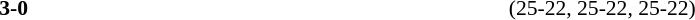<table width=100% cellspacing=1>
<tr>
<th width=20%></th>
<th width=12%></th>
<th width=20%></th>
<th width=33%></th>
<td></td>
</tr>
<tr style=font-size:90%>
<td align=right></td>
<td align=center><strong>3-0</strong></td>
<td></td>
<td>(25-22, 25-22, 25-22)</td>
</tr>
</table>
